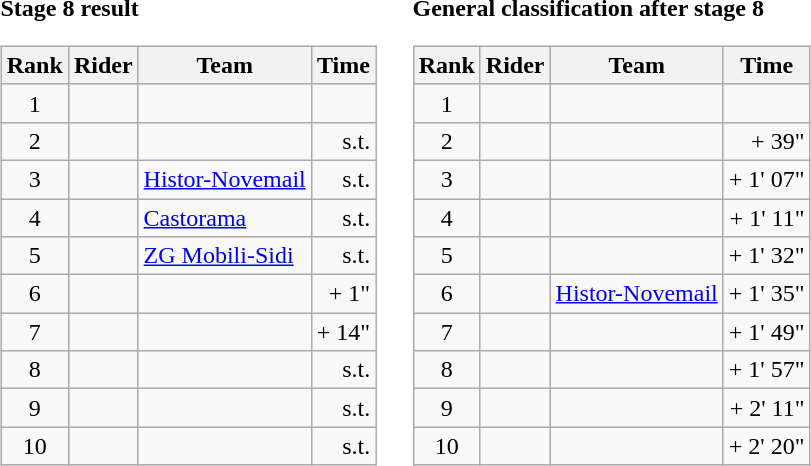<table>
<tr>
<td><strong>Stage 8 result</strong><br><table class="wikitable">
<tr>
<th scope="col">Rank</th>
<th scope="col">Rider</th>
<th scope="col">Team</th>
<th scope="col">Time</th>
</tr>
<tr>
<td style="text-align:center;">1</td>
<td></td>
<td></td>
<td style="text-align:right;"></td>
</tr>
<tr>
<td style="text-align:center;">2</td>
<td></td>
<td></td>
<td style="text-align:right;">s.t.</td>
</tr>
<tr>
<td style="text-align:center;">3</td>
<td></td>
<td><a href='#'>Histor-Novemail</a></td>
<td style="text-align:right;">s.t.</td>
</tr>
<tr>
<td style="text-align:center;">4</td>
<td></td>
<td><a href='#'>Castorama</a></td>
<td style="text-align:right;">s.t.</td>
</tr>
<tr>
<td style="text-align:center;">5</td>
<td></td>
<td><a href='#'>ZG Mobili-Sidi</a></td>
<td style="text-align:right;">s.t.</td>
</tr>
<tr>
<td style="text-align:center;">6</td>
<td></td>
<td></td>
<td style="text-align:right;">+ 1"</td>
</tr>
<tr>
<td style="text-align:center;">7</td>
<td></td>
<td></td>
<td style="text-align:right;">+ 14"</td>
</tr>
<tr>
<td style="text-align:center;">8</td>
<td></td>
<td></td>
<td style="text-align:right;">s.t.</td>
</tr>
<tr>
<td style="text-align:center;">9</td>
<td></td>
<td></td>
<td style="text-align:right;">s.t.</td>
</tr>
<tr>
<td style="text-align:center;">10</td>
<td></td>
<td></td>
<td style="text-align:right;">s.t.</td>
</tr>
</table>
</td>
<td></td>
<td><strong>General classification after stage 8</strong><br><table class="wikitable">
<tr>
<th scope="col">Rank</th>
<th scope="col">Rider</th>
<th scope="col">Team</th>
<th scope="col">Time</th>
</tr>
<tr>
<td style="text-align:center;">1</td>
<td> </td>
<td></td>
<td style="text-align:right;"></td>
</tr>
<tr>
<td style="text-align:center;">2</td>
<td></td>
<td></td>
<td style="text-align:right;">+ 39"</td>
</tr>
<tr>
<td style="text-align:center;">3</td>
<td></td>
<td></td>
<td style="text-align:right;">+ 1' 07"</td>
</tr>
<tr>
<td style="text-align:center;">4</td>
<td></td>
<td></td>
<td style="text-align:right;">+ 1' 11"</td>
</tr>
<tr>
<td style="text-align:center;">5</td>
<td></td>
<td></td>
<td style="text-align:right;">+ 1' 32"</td>
</tr>
<tr>
<td style="text-align:center;">6</td>
<td></td>
<td><a href='#'>Histor-Novemail</a></td>
<td style="text-align:right;">+ 1' 35"</td>
</tr>
<tr>
<td style="text-align:center;">7</td>
<td></td>
<td></td>
<td style="text-align:right;">+ 1' 49"</td>
</tr>
<tr>
<td style="text-align:center;">8</td>
<td></td>
<td></td>
<td style="text-align:right;">+ 1' 57"</td>
</tr>
<tr>
<td style="text-align:center;">9</td>
<td></td>
<td></td>
<td style="text-align:right;">+ 2' 11"</td>
</tr>
<tr>
<td style="text-align:center;">10</td>
<td></td>
<td></td>
<td style="text-align:right;">+ 2' 20"</td>
</tr>
</table>
</td>
</tr>
</table>
